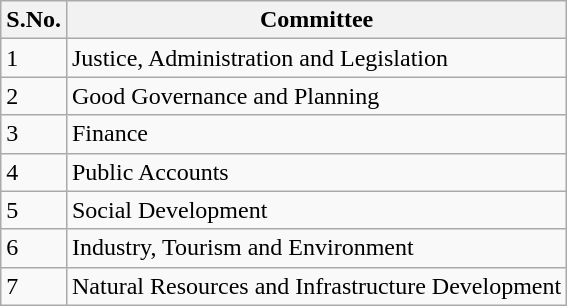<table class="wikitable">
<tr>
<th>S.No.</th>
<th>Committee</th>
</tr>
<tr>
<td>1</td>
<td>Justice, Administration and Legislation</td>
</tr>
<tr>
<td>2</td>
<td>Good Governance and Planning</td>
</tr>
<tr>
<td>3</td>
<td>Finance</td>
</tr>
<tr>
<td>4</td>
<td>Public Accounts</td>
</tr>
<tr>
<td>5</td>
<td>Social Development</td>
</tr>
<tr>
<td>6</td>
<td>Industry, Tourism and Environment</td>
</tr>
<tr>
<td>7</td>
<td>Natural Resources and Infrastructure Development</td>
</tr>
</table>
